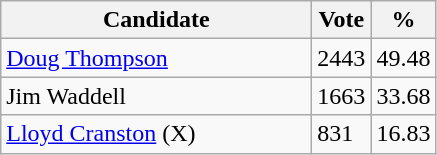<table class="wikitable">
<tr>
<th bgcolor="#DDDDFF" width="200px">Candidate</th>
<th bgcolor="#DDDDFF">Vote</th>
<th bgcolor="#DDDDFF">%</th>
</tr>
<tr>
<td><a href='#'>Doug Thompson</a></td>
<td>2443</td>
<td>49.48</td>
</tr>
<tr>
<td>Jim Waddell</td>
<td>1663</td>
<td>33.68</td>
</tr>
<tr>
<td><a href='#'>Lloyd Cranston</a> (X)</td>
<td>831</td>
<td>16.83</td>
</tr>
</table>
